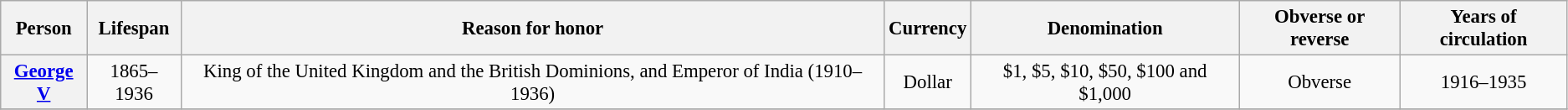<table class="wikitable" style="font-size:95%; text-align:center;">
<tr>
<th>Person</th>
<th>Lifespan</th>
<th>Reason for honor</th>
<th>Currency</th>
<th>Denomination</th>
<th>Obverse or reverse</th>
<th>Years of circulation</th>
</tr>
<tr>
<th><a href='#'>George V</a></th>
<td>1865–1936</td>
<td>King of the United Kingdom and the British Dominions, and Emperor of India (1910–1936)</td>
<td>Dollar</td>
<td>$1, $5, $10, $50, $100 and $1,000</td>
<td>Obverse</td>
<td>1916–1935</td>
</tr>
<tr>
</tr>
</table>
